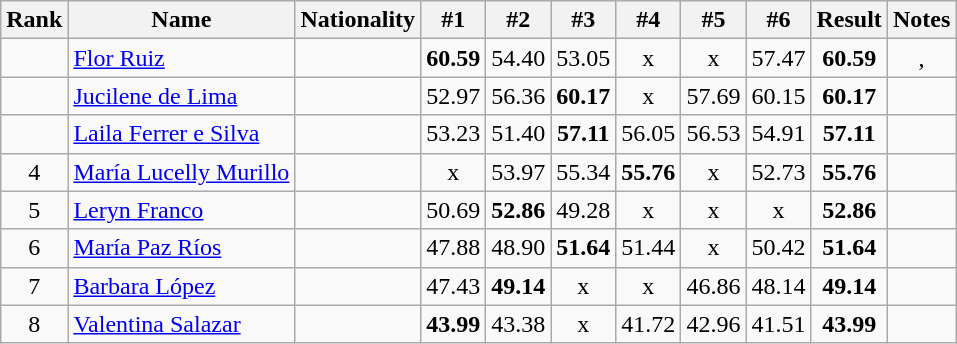<table class="wikitable sortable" style="text-align:center">
<tr>
<th>Rank</th>
<th>Name</th>
<th>Nationality</th>
<th>#1</th>
<th>#2</th>
<th>#3</th>
<th>#4</th>
<th>#5</th>
<th>#6</th>
<th>Result</th>
<th>Notes</th>
</tr>
<tr>
<td></td>
<td align=left><a href='#'>Flor Ruiz</a></td>
<td align=left></td>
<td><strong>60.59</strong></td>
<td>54.40</td>
<td>53.05</td>
<td>x</td>
<td>x</td>
<td>57.47</td>
<td><strong>60.59</strong></td>
<td><strong></strong>, <strong></strong></td>
</tr>
<tr>
<td></td>
<td align=left><a href='#'>Jucilene de Lima</a></td>
<td align=left></td>
<td>52.97</td>
<td>56.36</td>
<td><strong>60.17</strong></td>
<td>x</td>
<td>57.69</td>
<td>60.15</td>
<td><strong>60.17</strong></td>
<td></td>
</tr>
<tr>
<td></td>
<td align=left><a href='#'>Laila Ferrer e Silva</a></td>
<td align=left></td>
<td>53.23</td>
<td>51.40</td>
<td><strong>57.11</strong></td>
<td>56.05</td>
<td>56.53</td>
<td>54.91</td>
<td><strong>57.11</strong></td>
<td></td>
</tr>
<tr>
<td>4</td>
<td align=left><a href='#'>María Lucelly Murillo</a></td>
<td align=left></td>
<td>x</td>
<td>53.97</td>
<td>55.34</td>
<td><strong>55.76</strong></td>
<td>x</td>
<td>52.73</td>
<td><strong>55.76</strong></td>
<td></td>
</tr>
<tr>
<td>5</td>
<td align=left><a href='#'>Leryn Franco</a></td>
<td align=left></td>
<td>50.69</td>
<td><strong>52.86</strong></td>
<td>49.28</td>
<td>x</td>
<td>x</td>
<td>x</td>
<td><strong>52.86</strong></td>
<td></td>
</tr>
<tr>
<td>6</td>
<td align=left><a href='#'>María Paz Ríos</a></td>
<td align=left></td>
<td>47.88</td>
<td>48.90</td>
<td><strong>51.64</strong></td>
<td>51.44</td>
<td>x</td>
<td>50.42</td>
<td><strong>51.64</strong></td>
<td></td>
</tr>
<tr>
<td>7</td>
<td align=left><a href='#'>Barbara López</a></td>
<td align=left></td>
<td>47.43</td>
<td><strong>49.14</strong></td>
<td>x</td>
<td>x</td>
<td>46.86</td>
<td>48.14</td>
<td><strong>49.14</strong></td>
<td></td>
</tr>
<tr>
<td>8</td>
<td align=left><a href='#'>Valentina Salazar</a></td>
<td align=left></td>
<td><strong>43.99</strong></td>
<td>43.38</td>
<td>x</td>
<td>41.72</td>
<td>42.96</td>
<td>41.51</td>
<td><strong>43.99</strong></td>
<td></td>
</tr>
</table>
